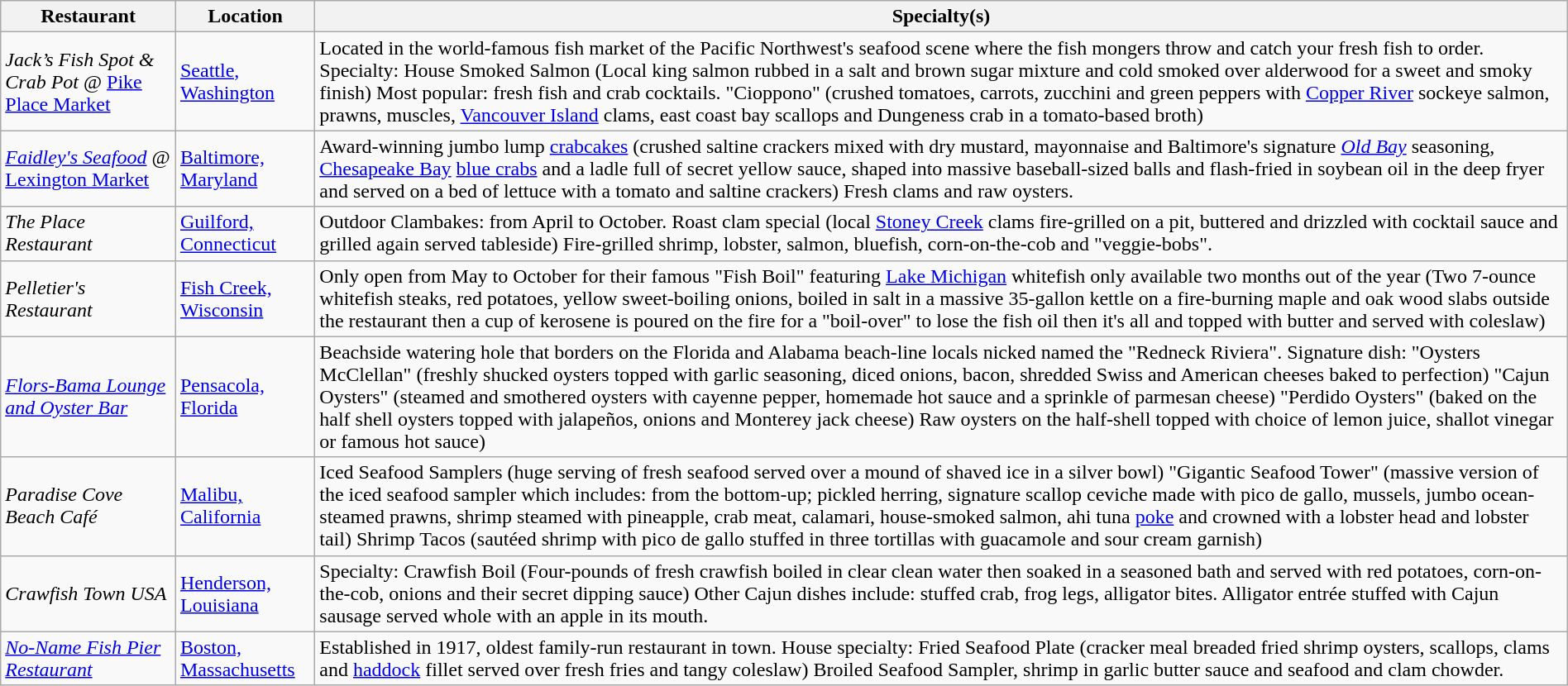<table class="wikitable" style="width:100%;">
<tr>
<th>Restaurant</th>
<th>Location</th>
<th>Specialty(s)</th>
</tr>
<tr>
<td><em>Jack’s Fish Spot & Crab Pot</em> @ <a href='#'>Pike Place Market</a></td>
<td><a href='#'>Seattle, Washington</a></td>
<td>Located in the world-famous fish market of the Pacific Northwest's seafood scene where the fish mongers throw and catch your fresh fish to order. Specialty: House Smoked Salmon (Local king salmon rubbed in a salt and brown sugar mixture and cold smoked over alderwood for a sweet and smoky finish) Most popular: fresh fish and crab cocktails. "Cioppono" (crushed tomatoes, carrots, zucchini and green peppers with <a href='#'>Copper River</a> sockeye salmon, prawns, muscles, <a href='#'>Vancouver Island</a> clams, east coast bay scallops and Dungeness crab in a tomato-based broth)</td>
</tr>
<tr>
<td><em><a href='#'>Faidley's Seafood</a></em> @ <a href='#'>Lexington Market</a></td>
<td><a href='#'>Baltimore, Maryland</a></td>
<td>Award-winning jumbo lump <a href='#'>crabcakes</a> (crushed saltine crackers mixed with dry mustard, mayonnaise and Baltimore's signature <em><a href='#'>Old Bay</a></em> seasoning, <a href='#'>Chesapeake Bay</a> <a href='#'>blue crabs</a> and a ladle full of secret yellow sauce, shaped into massive baseball-sized balls and flash-fried in soybean oil in the deep fryer and served on a bed of lettuce with a tomato and saltine crackers) Fresh clams and raw oysters.</td>
</tr>
<tr>
<td><em>The Place Restaurant</em></td>
<td><a href='#'>Guilford, Connecticut</a></td>
<td>Outdoor Clambakes: from April to October. Roast clam special (local <a href='#'>Stoney Creek</a> clams fire-grilled on a pit, buttered and drizzled with cocktail sauce and grilled again served tableside) Fire-grilled shrimp, lobster, salmon, bluefish, corn-on-the-cob and "veggie-bobs".</td>
</tr>
<tr>
<td><em>Pelletier's Restaurant</em></td>
<td><a href='#'>Fish Creek, Wisconsin</a></td>
<td>Only open from May to October for their famous "Fish Boil" featuring <a href='#'>Lake Michigan</a> whitefish only available two months out of the year (Two 7-ounce whitefish steaks, red potatoes, yellow sweet-boiling onions, boiled in salt in a massive 35-gallon kettle on a fire-burning maple and oak wood slabs outside the restaurant then a cup of kerosene is poured on the fire for a "boil-over" to lose the fish oil then it's all and topped with butter and served with coleslaw)</td>
</tr>
<tr>
<td><em><a href='#'>Flors-Bama Lounge and Oyster Bar</a></em></td>
<td><a href='#'>Pensacola, Florida</a></td>
<td>Beachside watering hole that borders on the Florida and Alabama beach-line locals nicked named the "Redneck Riviera". Signature dish: "Oysters McClellan" (freshly shucked oysters topped with garlic seasoning, diced onions, bacon, shredded Swiss and American cheeses baked to perfection) "Cajun Oysters" (steamed and smothered oysters with cayenne pepper, homemade hot sauce and a sprinkle of parmesan cheese) "Perdido Oysters" (baked on the half shell oysters topped with jalapeños, onions and Monterey jack cheese) Raw oysters on the half-shell topped with choice of lemon juice, shallot vinegar or famous hot sauce)</td>
</tr>
<tr>
<td><em>Paradise Cove Beach Café</em></td>
<td><a href='#'>Malibu, California</a></td>
<td>Iced Seafood Samplers (huge serving of fresh seafood served over a mound of shaved ice in a silver bowl) "Gigantic Seafood Tower" (massive version of the iced seafood sampler which includes: from the bottom-up; pickled herring, signature scallop ceviche made with pico de gallo, mussels, jumbo ocean-steamed prawns, shrimp steamed with pineapple, crab meat, calamari, house-smoked salmon, ahi tuna <a href='#'>poke</a> and crowned with a lobster head and lobster tail) Shrimp Tacos (sautéed shrimp with pico de gallo stuffed in three tortillas with guacamole and sour cream garnish)</td>
</tr>
<tr>
<td><em>Crawfish Town USA</em></td>
<td><a href='#'>Henderson, Louisiana</a></td>
<td>Specialty: Crawfish Boil (Four-pounds of fresh crawfish boiled in clear clean water then soaked in a seasoned bath and served with red potatoes, corn-on-the-cob, onions and their secret dipping sauce) Other Cajun dishes include: stuffed crab, frog legs, alligator bites. Alligator entrée stuffed with Cajun sausage served whole with an apple in its mouth.</td>
</tr>
<tr>
<td><em><a href='#'>No-Name Fish Pier Restaurant</a></em></td>
<td><a href='#'>Boston, Massachusetts</a></td>
<td>Established in 1917, oldest family-run restaurant in town. House specialty: Fried Seafood Plate (cracker meal breaded fried shrimp oysters, scallops, clams and <a href='#'>haddock</a> fillet served over fresh fries and tangy coleslaw) Broiled Seafood Sampler, shrimp in garlic butter sauce and seafood and clam chowder.</td>
</tr>
</table>
